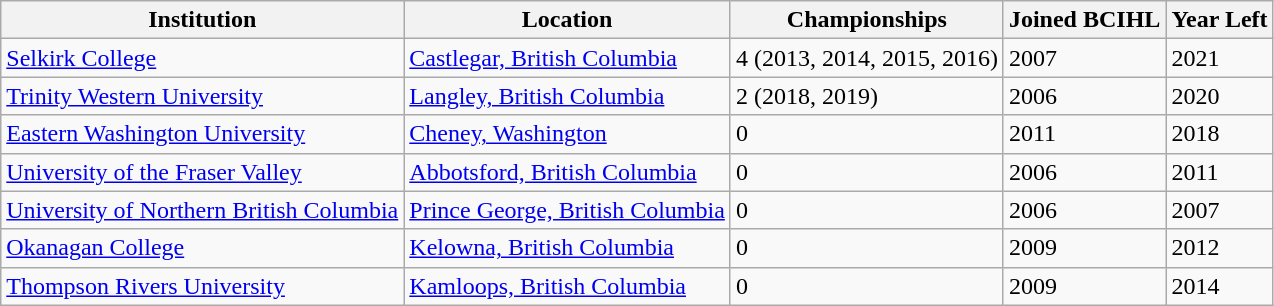<table class="wikitable">
<tr>
<th>Institution</th>
<th>Location</th>
<th>Championships</th>
<th>Joined BCIHL</th>
<th>Year Left</th>
</tr>
<tr>
<td><a href='#'>Selkirk College</a></td>
<td> <a href='#'>Castlegar, British Columbia</a></td>
<td>4 (2013, 2014, 2015, 2016)</td>
<td>2007</td>
<td>2021</td>
</tr>
<tr>
<td><a href='#'>Trinity Western University</a></td>
<td> <a href='#'>Langley, British Columbia</a></td>
<td>2 (2018, 2019)</td>
<td>2006</td>
<td>2020</td>
</tr>
<tr>
<td><a href='#'>Eastern Washington University</a></td>
<td> <a href='#'>Cheney, Washington</a></td>
<td>0</td>
<td>2011</td>
<td>2018</td>
</tr>
<tr>
<td><a href='#'>University of the Fraser Valley</a></td>
<td> <a href='#'>Abbotsford, British Columbia</a></td>
<td>0</td>
<td>2006</td>
<td>2011</td>
</tr>
<tr>
<td><a href='#'>University of Northern British Columbia</a></td>
<td> <a href='#'>Prince George, British Columbia</a></td>
<td>0</td>
<td>2006</td>
<td>2007</td>
</tr>
<tr>
<td><a href='#'>Okanagan College</a></td>
<td> <a href='#'>Kelowna, British Columbia</a></td>
<td>0</td>
<td>2009</td>
<td>2012</td>
</tr>
<tr>
<td><a href='#'>Thompson Rivers University</a></td>
<td> <a href='#'>Kamloops, British Columbia</a></td>
<td>0</td>
<td>2009</td>
<td>2014</td>
</tr>
</table>
